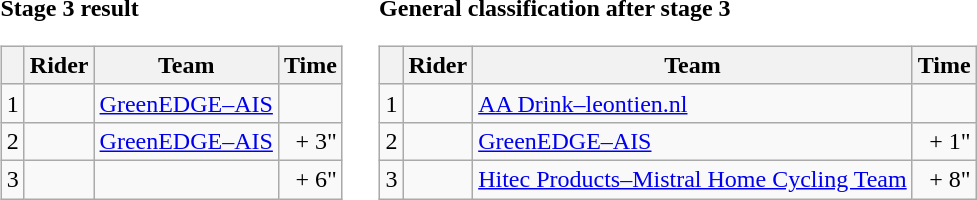<table>
<tr>
<td><strong>Stage 3 result</strong><br><table class="wikitable">
<tr>
<th></th>
<th>Rider</th>
<th>Team</th>
<th>Time</th>
</tr>
<tr>
<td>1</td>
<td></td>
<td><a href='#'>GreenEDGE–AIS</a></td>
<td align="right"></td>
</tr>
<tr>
<td>2</td>
<td></td>
<td><a href='#'>GreenEDGE–AIS</a></td>
<td align="right">+ 3"</td>
</tr>
<tr>
<td>3</td>
<td></td>
<td></td>
<td align="right">+ 6"</td>
</tr>
</table>
</td>
<td></td>
<td><strong>General classification after stage 3</strong><br><table class="wikitable">
<tr>
<th></th>
<th>Rider</th>
<th>Team</th>
<th>Time</th>
</tr>
<tr>
<td>1</td>
<td></td>
<td><a href='#'>AA Drink–leontien.nl</a></td>
<td align="right"></td>
</tr>
<tr>
<td>2</td>
<td></td>
<td><a href='#'>GreenEDGE–AIS</a></td>
<td align="right">+ 1"</td>
</tr>
<tr>
<td>3</td>
<td></td>
<td><a href='#'>Hitec Products–Mistral Home Cycling Team</a></td>
<td align="right">+ 8"</td>
</tr>
</table>
</td>
</tr>
</table>
